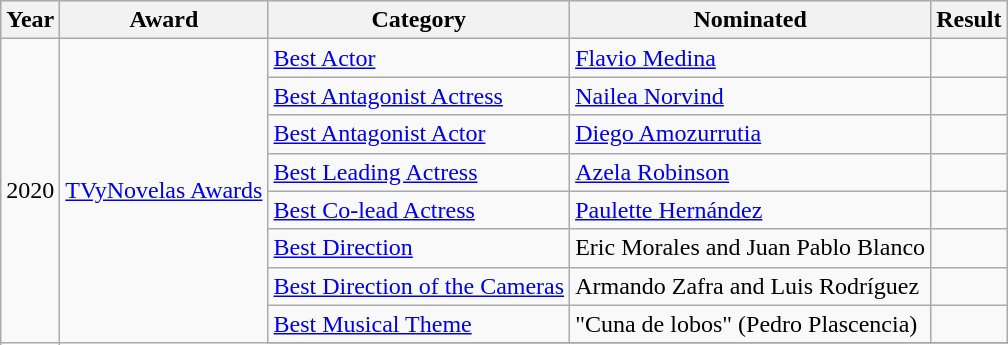<table class="wikitable plainrowheaders">
<tr>
<th scope="col">Year</th>
<th scope="col">Award</th>
<th scope="col">Category</th>
<th scope="col">Nominated</th>
<th scope="col">Result</th>
</tr>
<tr>
<td rowspan="9">2020</td>
<td rowspan="9"><a href='#'>TVyNovelas Awards</a></td>
<td><a href='#'>Best Actor</a></td>
<td><a href='#'>Flavio Medina</a></td>
<td></td>
</tr>
<tr>
<td><a href='#'>Best Antagonist Actress</a></td>
<td><a href='#'>Nailea Norvind</a></td>
<td></td>
</tr>
<tr>
<td><a href='#'>Best Antagonist Actor</a></td>
<td><a href='#'>Diego Amozurrutia</a></td>
<td></td>
</tr>
<tr>
<td><a href='#'>Best Leading Actress</a></td>
<td><a href='#'>Azela Robinson</a></td>
<td></td>
</tr>
<tr>
<td><a href='#'>Best Co-lead Actress</a></td>
<td><a href='#'>Paulette Hernández</a></td>
<td></td>
</tr>
<tr>
<td><a href='#'>Best Direction</a></td>
<td>Eric Morales and Juan Pablo Blanco</td>
<td></td>
</tr>
<tr>
<td><a href='#'>Best Direction of the Cameras</a></td>
<td>Armando Zafra and Luis Rodríguez</td>
<td></td>
</tr>
<tr>
<td><a href='#'>Best Musical Theme</a></td>
<td>"Cuna de lobos" (Pedro Plascencia)</td>
<td></td>
</tr>
<tr>
</tr>
</table>
